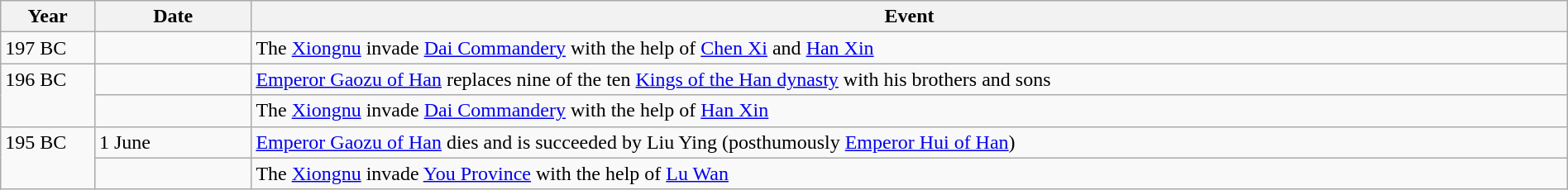<table class="wikitable" style="width:100%;">
<tr>
<th style="width:6%">Year</th>
<th style="width:10%">Date</th>
<th>Event</th>
</tr>
<tr>
<td>197 BC</td>
<td></td>
<td>The <a href='#'>Xiongnu</a> invade <a href='#'>Dai Commandery</a> with the help of <a href='#'>Chen Xi</a> and <a href='#'>Han Xin</a></td>
</tr>
<tr>
<td rowspan="2" style="vertical-align:top;">196 BC</td>
<td></td>
<td><a href='#'>Emperor Gaozu of Han</a> replaces nine of the ten <a href='#'>Kings of the Han dynasty</a> with his brothers and sons</td>
</tr>
<tr>
<td></td>
<td>The <a href='#'>Xiongnu</a> invade <a href='#'>Dai Commandery</a> with the help of <a href='#'>Han Xin</a></td>
</tr>
<tr>
<td rowspan="2" style="vertical-align:top;">195 BC</td>
<td>1 June</td>
<td><a href='#'>Emperor Gaozu of Han</a> dies and is succeeded by Liu Ying (posthumously <a href='#'>Emperor Hui of Han</a>)</td>
</tr>
<tr>
<td></td>
<td>The <a href='#'>Xiongnu</a> invade <a href='#'>You Province</a> with the help of <a href='#'>Lu Wan</a></td>
</tr>
</table>
